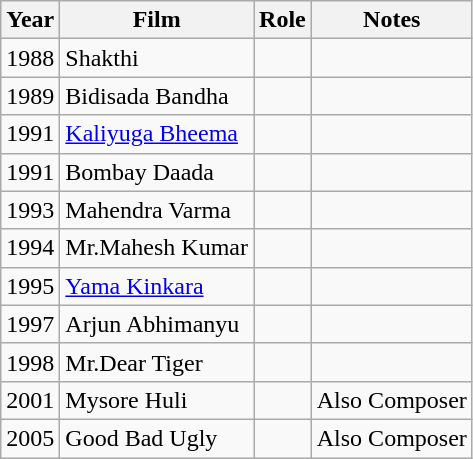<table class="wikitable sortable">
<tr>
<th>Year</th>
<th>Film</th>
<th>Role</th>
<th>Notes</th>
</tr>
<tr>
<td>1988</td>
<td>Shakthi</td>
<td></td>
<td></td>
</tr>
<tr>
<td>1989</td>
<td>Bidisada Bandha</td>
<td></td>
<td></td>
</tr>
<tr>
<td>1991</td>
<td><a href='#'>Kaliyuga Bheema</a></td>
<td></td>
<td></td>
</tr>
<tr>
<td>1991</td>
<td>Bombay Daada</td>
<td></td>
<td></td>
</tr>
<tr>
<td>1993</td>
<td>Mahendra Varma</td>
<td></td>
<td></td>
</tr>
<tr>
<td>1994</td>
<td>Mr.Mahesh Kumar</td>
<td></td>
<td></td>
</tr>
<tr>
<td>1995</td>
<td><a href='#'>Yama Kinkara</a></td>
<td></td>
<td></td>
</tr>
<tr>
<td>1997</td>
<td>Arjun Abhimanyu</td>
<td></td>
<td></td>
</tr>
<tr>
<td>1998</td>
<td>Mr.Dear Tiger</td>
<td></td>
<td></td>
</tr>
<tr>
<td>2001</td>
<td>Mysore Huli</td>
<td></td>
<td>Also Composer</td>
</tr>
<tr>
<td>2005</td>
<td>Good Bad Ugly</td>
<td></td>
<td>Also Composer</td>
</tr>
</table>
